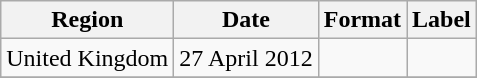<table class=wikitable>
<tr>
<th>Region</th>
<th>Date</th>
<th>Format</th>
<th>Label</th>
</tr>
<tr>
<td>United Kingdom</td>
<td>27 April 2012</td>
<td></td>
<td></td>
</tr>
<tr>
</tr>
</table>
